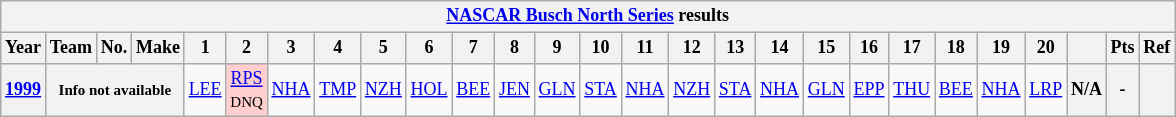<table class="wikitable" style="text-align:center; font-size:75%">
<tr>
<th colspan=45><a href='#'>NASCAR Busch North Series</a> results</th>
</tr>
<tr>
<th>Year</th>
<th>Team</th>
<th>No.</th>
<th>Make</th>
<th>1</th>
<th>2</th>
<th>3</th>
<th>4</th>
<th>5</th>
<th>6</th>
<th>7</th>
<th>8</th>
<th>9</th>
<th>10</th>
<th>11</th>
<th>12</th>
<th>13</th>
<th>14</th>
<th>15</th>
<th>16</th>
<th>17</th>
<th>18</th>
<th>19</th>
<th>20</th>
<th></th>
<th>Pts</th>
<th>Ref</th>
</tr>
<tr>
<th><a href='#'>1999</a></th>
<th colspan=3><small>Info not available</small></th>
<td><a href='#'>LEE</a></td>
<td style="background:#FFCFCF;"><a href='#'>RPS</a><br><small>DNQ</small></td>
<td><a href='#'>NHA</a></td>
<td><a href='#'>TMP</a></td>
<td><a href='#'>NZH</a></td>
<td><a href='#'>HOL</a></td>
<td><a href='#'>BEE</a></td>
<td><a href='#'>JEN</a></td>
<td><a href='#'>GLN</a></td>
<td><a href='#'>STA</a></td>
<td><a href='#'>NHA</a></td>
<td><a href='#'>NZH</a></td>
<td><a href='#'>STA</a></td>
<td><a href='#'>NHA</a></td>
<td><a href='#'>GLN</a></td>
<td><a href='#'>EPP</a></td>
<td><a href='#'>THU</a></td>
<td><a href='#'>BEE</a></td>
<td><a href='#'>NHA</a></td>
<td><a href='#'>LRP</a></td>
<th>N/A</th>
<th>-</th>
<th></th>
</tr>
</table>
